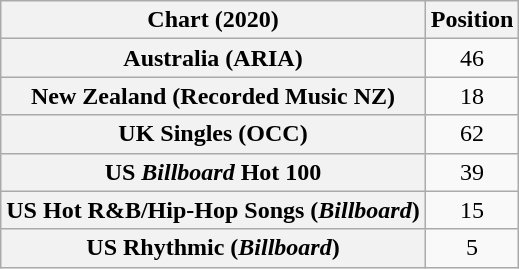<table class="wikitable sortable plainrowheaders" style="text-align:center">
<tr>
<th scope="col">Chart (2020)</th>
<th scope="col">Position</th>
</tr>
<tr>
<th scope="row">Australia (ARIA)</th>
<td>46</td>
</tr>
<tr>
<th scope="row">New Zealand (Recorded Music NZ)</th>
<td>18</td>
</tr>
<tr>
<th scope="row">UK Singles (OCC)</th>
<td>62</td>
</tr>
<tr>
<th scope="row">US <em>Billboard</em> Hot 100</th>
<td>39</td>
</tr>
<tr>
<th scope="row">US Hot R&B/Hip-Hop Songs (<em>Billboard</em>)</th>
<td>15</td>
</tr>
<tr>
<th scope="row">US Rhythmic (<em>Billboard</em>)</th>
<td>5</td>
</tr>
</table>
